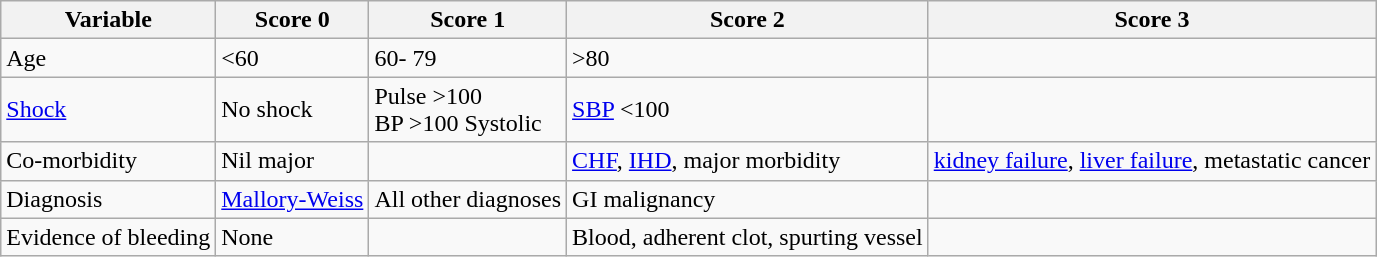<table class="wikitable">
<tr>
<th>Variable</th>
<th>Score 0</th>
<th>Score 1</th>
<th>Score 2</th>
<th>Score 3</th>
</tr>
<tr>
<td>Age</td>
<td><60</td>
<td>60- 79</td>
<td>>80</td>
<td></td>
</tr>
<tr>
<td><a href='#'>Shock</a></td>
<td>No shock</td>
<td>Pulse >100<br>BP >100 Systolic</td>
<td><a href='#'>SBP</a> <100</td>
<td></td>
</tr>
<tr>
<td>Co-morbidity</td>
<td>Nil major</td>
<td></td>
<td><a href='#'>CHF</a>, <a href='#'>IHD</a>, major morbidity</td>
<td><a href='#'>kidney failure</a>, <a href='#'>liver failure</a>, metastatic cancer</td>
</tr>
<tr>
<td>Diagnosis</td>
<td><a href='#'>Mallory-Weiss</a></td>
<td>All other diagnoses</td>
<td>GI malignancy</td>
<td></td>
</tr>
<tr>
<td>Evidence of bleeding</td>
<td>None</td>
<td></td>
<td>Blood, adherent clot, spurting vessel</td>
<td></td>
</tr>
</table>
